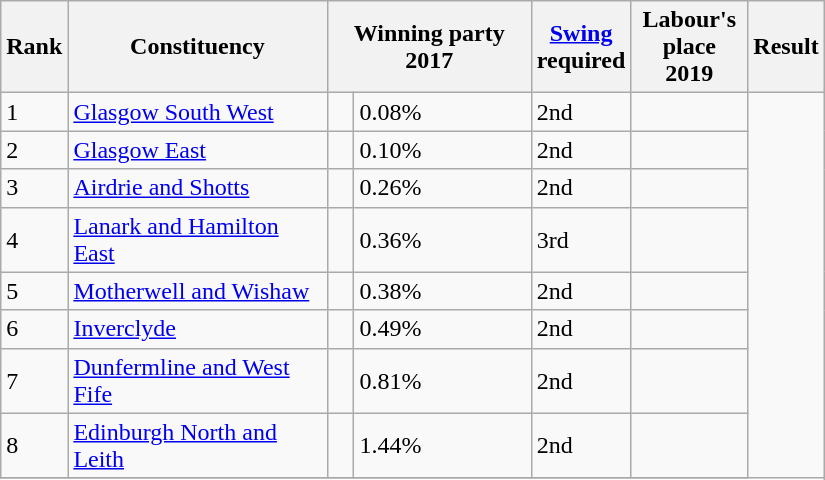<table class="wikitable" style="width:550px">
<tr>
<th>Rank</th>
<th>Constituency</th>
<th colspan=2>Winning party 2017</th>
<th><a href='#'>Swing</a><br>required</th>
<th>Labour's<br>place 2019</th>
<th colspan="2">Result</th>
</tr>
<tr>
<td>1</td>
<td><a href='#'>Glasgow South West</a></td>
<td></td>
<td>0.08%</td>
<td>2nd</td>
<td></td>
</tr>
<tr>
<td>2</td>
<td><a href='#'>Glasgow East</a></td>
<td></td>
<td>0.10%</td>
<td>2nd</td>
<td></td>
</tr>
<tr>
<td>3</td>
<td><a href='#'>Airdrie and Shotts</a></td>
<td></td>
<td>0.26%</td>
<td>2nd</td>
<td></td>
</tr>
<tr>
<td>4</td>
<td><a href='#'>Lanark and Hamilton East</a></td>
<td></td>
<td>0.36%</td>
<td>3rd</td>
<td></td>
</tr>
<tr>
<td>5</td>
<td><a href='#'>Motherwell and Wishaw</a></td>
<td></td>
<td>0.38%</td>
<td>2nd</td>
<td></td>
</tr>
<tr>
<td>6</td>
<td><a href='#'>Inverclyde</a></td>
<td></td>
<td>0.49%</td>
<td>2nd</td>
<td></td>
</tr>
<tr>
<td>7</td>
<td><a href='#'>Dunfermline and West Fife</a></td>
<td></td>
<td>0.81%</td>
<td>2nd</td>
<td></td>
</tr>
<tr>
<td>8</td>
<td><a href='#'>Edinburgh North and Leith</a></td>
<td></td>
<td>1.44%</td>
<td>2nd</td>
<td></td>
</tr>
<tr>
</tr>
</table>
